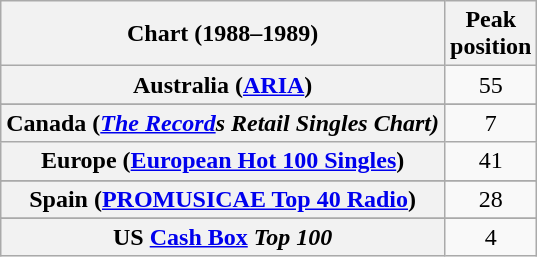<table class="wikitable sortable plainrowheaders" style="text-align:center">
<tr>
<th scope="col">Chart (1988–1989)</th>
<th scope="col">Peak<br>position</th>
</tr>
<tr>
<th scope="row">Australia (<a href='#'>ARIA</a>)</th>
<td>55</td>
</tr>
<tr>
</tr>
<tr>
<th scope="row">Canada (<em><a href='#'>The Record</a><strong>s Retail Singles Chart)</th>
<td>7</td>
</tr>
<tr>
<th scope="row">Europe (<a href='#'>European Hot 100 Singles</a>)</th>
<td>41</td>
</tr>
<tr>
</tr>
<tr>
</tr>
<tr>
</tr>
<tr>
</tr>
<tr>
</tr>
<tr>
<th scope="row">Spain (<a href='#'>PROMUSICAE Top 40 Radio</a>)</th>
<td>28</td>
</tr>
<tr>
</tr>
<tr>
</tr>
<tr>
</tr>
<tr>
</tr>
<tr>
<th scope="row">US <a href='#'></em>Cash Box<em></a> Top 100</th>
<td>4</td>
</tr>
</table>
